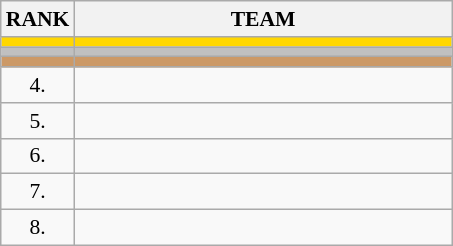<table class="wikitable" style="border-collapse: collapse; font-size: 90%;">
<tr>
<th>RANK</th>
<th align="left" style="width: 17em">TEAM</th>
</tr>
<tr bgcolor=gold>
<td align="center"></td>
<td></td>
</tr>
<tr bgcolor=silver>
<td align="center"></td>
<td></td>
</tr>
<tr bgcolor=cc9966>
<td align="center"></td>
<td></td>
</tr>
<tr>
<td align="center">4.</td>
<td></td>
</tr>
<tr>
<td align="center">5.</td>
<td></td>
</tr>
<tr>
<td align="center">6.</td>
<td></td>
</tr>
<tr>
<td align="center">7.</td>
<td></td>
</tr>
<tr>
<td align="center">8.</td>
<td></td>
</tr>
</table>
